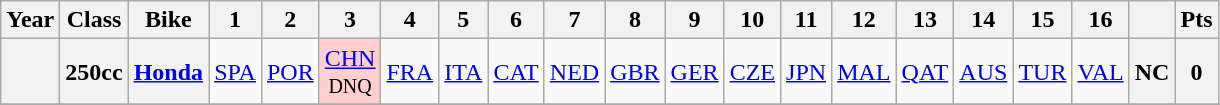<table class="wikitable" style="text-align:center">
<tr>
<th>Year</th>
<th>Class</th>
<th>Bike</th>
<th>1</th>
<th>2</th>
<th>3</th>
<th>4</th>
<th>5</th>
<th>6</th>
<th>7</th>
<th>8</th>
<th>9</th>
<th>10</th>
<th>11</th>
<th>12</th>
<th>13</th>
<th>14</th>
<th>15</th>
<th>16</th>
<th></th>
<th>Pts</th>
</tr>
<tr>
<th align="left"></th>
<th align="left">250cc</th>
<th align="left"><a href='#'>Honda</a></th>
<td><a href='#'>SPA</a></td>
<td><a href='#'>POR</a></td>
<td style="background:#ffcfcf;"><a href='#'>CHN</a><br><small>DNQ</small></td>
<td><a href='#'>FRA</a></td>
<td><a href='#'>ITA</a></td>
<td><a href='#'>CAT</a></td>
<td><a href='#'>NED</a></td>
<td><a href='#'>GBR</a></td>
<td><a href='#'>GER</a></td>
<td><a href='#'>CZE</a></td>
<td><a href='#'>JPN</a></td>
<td><a href='#'>MAL</a></td>
<td><a href='#'>QAT</a></td>
<td><a href='#'>AUS</a></td>
<td><a href='#'>TUR</a></td>
<td><a href='#'>VAL</a></td>
<th>NC</th>
<th>0</th>
</tr>
<tr>
</tr>
</table>
